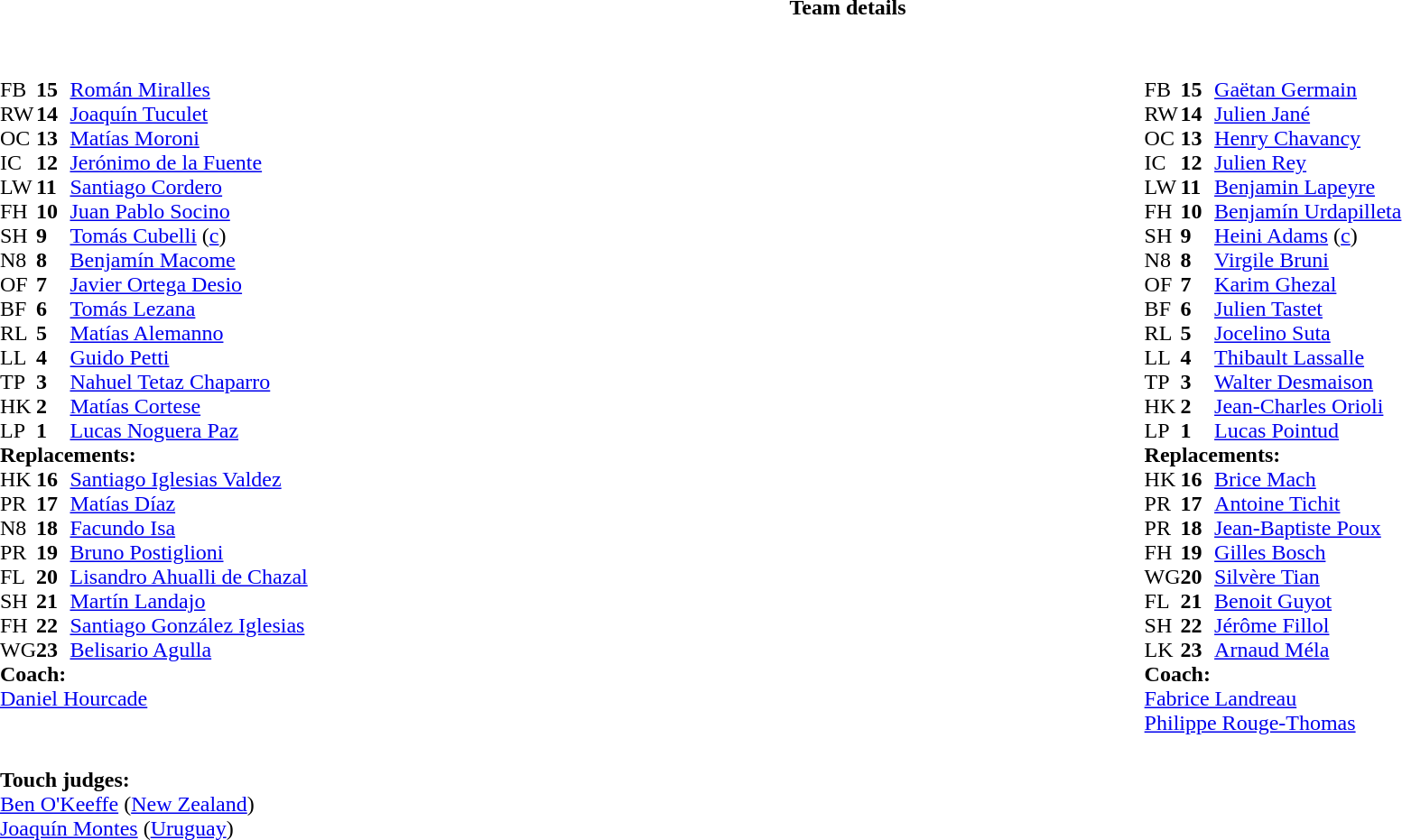<table border="0" width="100%" class="collapsible collapsed">
<tr>
<th>Team details</th>
</tr>
<tr>
<td><br><table style="width:100%;">
<tr>
<td style="vertical-align:top; width:50%"><br><table cellspacing="0" cellpadding="0">
<tr>
<th width="25"></th>
<th width="25"></th>
</tr>
<tr>
<td>FB</td>
<td><strong>15</strong></td>
<td><a href='#'>Román Miralles</a></td>
</tr>
<tr>
<td>RW</td>
<td><strong>14</strong></td>
<td><a href='#'>Joaquín Tuculet</a></td>
<td></td>
<td></td>
</tr>
<tr>
<td>OC</td>
<td><strong>13</strong></td>
<td><a href='#'>Matías Moroni</a></td>
</tr>
<tr>
<td>IC</td>
<td><strong>12</strong></td>
<td><a href='#'>Jerónimo de la Fuente</a></td>
<td></td>
<td></td>
</tr>
<tr>
<td>LW</td>
<td><strong>11</strong></td>
<td><a href='#'>Santiago Cordero</a></td>
</tr>
<tr>
<td>FH</td>
<td><strong>10</strong></td>
<td><a href='#'>Juan Pablo Socino</a></td>
</tr>
<tr>
<td>SH</td>
<td><strong>9</strong></td>
<td><a href='#'>Tomás Cubelli</a> (<a href='#'>c</a>)</td>
<td></td>
<td></td>
</tr>
<tr>
<td>N8</td>
<td><strong>8</strong></td>
<td><a href='#'>Benjamín Macome</a></td>
<td></td>
<td></td>
</tr>
<tr>
<td>OF</td>
<td><strong>7</strong></td>
<td><a href='#'>Javier Ortega Desio</a></td>
</tr>
<tr>
<td>BF</td>
<td><strong>6</strong></td>
<td><a href='#'>Tomás Lezana</a></td>
<td></td>
<td></td>
</tr>
<tr>
<td>RL</td>
<td><strong>5</strong></td>
<td><a href='#'>Matías Alemanno</a></td>
</tr>
<tr>
<td>LL</td>
<td><strong>4</strong></td>
<td><a href='#'>Guido Petti</a></td>
</tr>
<tr>
<td>TP</td>
<td><strong>3</strong></td>
<td><a href='#'>Nahuel Tetaz Chaparro</a></td>
<td></td>
<td></td>
<td></td>
<td></td>
</tr>
<tr>
<td>HK</td>
<td><strong>2</strong></td>
<td><a href='#'>Matías Cortese</a></td>
<td></td>
<td></td>
</tr>
<tr>
<td>LP</td>
<td><strong>1</strong></td>
<td><a href='#'>Lucas Noguera Paz</a></td>
<td></td>
<td></td>
</tr>
<tr>
<td colspan=3><strong>Replacements:</strong></td>
</tr>
<tr>
<td>HK</td>
<td><strong>16</strong></td>
<td><a href='#'>Santiago Iglesias Valdez</a></td>
<td></td>
<td></td>
</tr>
<tr>
<td>PR</td>
<td><strong>17</strong></td>
<td><a href='#'>Matías Díaz</a></td>
<td></td>
<td></td>
</tr>
<tr>
<td>N8</td>
<td><strong>18</strong></td>
<td><a href='#'>Facundo Isa</a></td>
<td></td>
<td></td>
<td></td>
<td></td>
</tr>
<tr>
<td>PR</td>
<td><strong>19</strong></td>
<td><a href='#'>Bruno Postiglioni</a></td>
<td></td>
<td></td>
</tr>
<tr>
<td>FL</td>
<td><strong>20</strong></td>
<td><a href='#'>Lisandro Ahualli de Chazal</a></td>
<td></td>
<td></td>
</tr>
<tr>
<td>SH</td>
<td><strong>21</strong></td>
<td><a href='#'>Martín Landajo</a></td>
<td></td>
<td></td>
</tr>
<tr>
<td>FH</td>
<td><strong>22</strong></td>
<td><a href='#'>Santiago González Iglesias</a></td>
<td></td>
<td></td>
</tr>
<tr>
<td>WG</td>
<td><strong>23</strong></td>
<td><a href='#'>Belisario Agulla</a></td>
<td></td>
<td></td>
</tr>
<tr>
<td colspan=3><strong>Coach:</strong></td>
</tr>
<tr>
<td colspan="4"> <a href='#'>Daniel Hourcade</a></td>
</tr>
</table>
</td>
<td style="vertical-align:top; width:50%"><br><table cellspacing="0" cellpadding="0" style="margin:auto">
<tr>
<th width="25"></th>
<th width="25"></th>
</tr>
<tr>
<td>FB</td>
<td><strong>15</strong></td>
<td> <a href='#'>Gaëtan Germain</a></td>
</tr>
<tr>
<td>RW</td>
<td><strong>14</strong></td>
<td> <a href='#'>Julien Jané</a></td>
<td></td>
<td></td>
</tr>
<tr>
<td>OC</td>
<td><strong>13</strong></td>
<td> <a href='#'>Henry Chavancy</a></td>
</tr>
<tr>
<td>IC</td>
<td><strong>12</strong></td>
<td> <a href='#'>Julien Rey</a></td>
</tr>
<tr>
<td>LW</td>
<td><strong>11</strong></td>
<td> <a href='#'>Benjamin Lapeyre</a></td>
</tr>
<tr>
<td>FH</td>
<td><strong>10</strong></td>
<td> <a href='#'>Benjamín Urdapilleta</a></td>
<td></td>
<td></td>
</tr>
<tr>
<td>SH</td>
<td><strong>9</strong></td>
<td> <a href='#'>Heini Adams</a> (<a href='#'>c</a>)</td>
<td></td>
<td></td>
</tr>
<tr>
<td>N8</td>
<td><strong>8</strong></td>
<td> <a href='#'>Virgile Bruni</a></td>
<td></td>
<td></td>
</tr>
<tr>
<td>OF</td>
<td><strong>7</strong></td>
<td> <a href='#'>Karim Ghezal</a></td>
</tr>
<tr>
<td>BF</td>
<td><strong>6</strong></td>
<td> <a href='#'>Julien Tastet</a></td>
</tr>
<tr>
<td>RL</td>
<td><strong>5</strong></td>
<td> <a href='#'>Jocelino Suta</a></td>
<td></td>
<td colspan=2></td>
</tr>
<tr>
<td>LL</td>
<td><strong>4</strong></td>
<td> <a href='#'>Thibault Lassalle</a></td>
<td></td>
<td></td>
<td></td>
<td></td>
</tr>
<tr>
<td>TP</td>
<td><strong>3</strong></td>
<td> <a href='#'>Walter Desmaison</a></td>
<td></td>
<td></td>
</tr>
<tr>
<td>HK</td>
<td><strong>2</strong></td>
<td> <a href='#'>Jean-Charles Orioli</a></td>
<td></td>
<td></td>
</tr>
<tr>
<td>LP</td>
<td><strong>1</strong></td>
<td> <a href='#'>Lucas Pointud</a></td>
<td></td>
<td></td>
</tr>
<tr>
<td colspan=3><strong>Replacements:</strong></td>
</tr>
<tr>
<td>HK</td>
<td><strong>16</strong></td>
<td> <a href='#'>Brice Mach</a></td>
<td></td>
<td></td>
</tr>
<tr>
<td>PR</td>
<td><strong>17</strong></td>
<td> <a href='#'>Antoine Tichit</a></td>
<td></td>
<td></td>
</tr>
<tr>
<td>PR</td>
<td><strong>18</strong></td>
<td> <a href='#'>Jean-Baptiste Poux</a></td>
<td></td>
<td></td>
</tr>
<tr>
<td>FH</td>
<td><strong>19</strong></td>
<td> <a href='#'>Gilles Bosch</a></td>
<td></td>
<td></td>
</tr>
<tr>
<td>WG</td>
<td><strong>20</strong></td>
<td> <a href='#'>Silvère Tian</a></td>
<td></td>
<td></td>
</tr>
<tr>
<td>FL</td>
<td><strong>21</strong></td>
<td> <a href='#'>Benoit Guyot</a></td>
<td></td>
<td></td>
</tr>
<tr>
<td>SH</td>
<td><strong>22</strong></td>
<td> <a href='#'>Jérôme Fillol</a></td>
<td></td>
<td></td>
</tr>
<tr>
<td>LK</td>
<td><strong>23</strong></td>
<td> <a href='#'>Arnaud Méla</a></td>
<td></td>
<td></td>
<td></td>
<td></td>
</tr>
<tr>
<td colspan=3><strong>Coach:</strong></td>
</tr>
<tr>
<td colspan="4"> <a href='#'>Fabrice Landreau</a><br> <a href='#'>Philippe Rouge-Thomas</a></td>
</tr>
</table>
</td>
</tr>
</table>
<table style="width:100%">
<tr>
<td><br><strong>Touch judges:</strong>
<br><a href='#'>Ben O'Keeffe</a> (<a href='#'>New Zealand</a>)
<br><a href='#'>Joaquín Montes</a> (<a href='#'>Uruguay</a>)</td>
</tr>
</table>
</td>
</tr>
</table>
